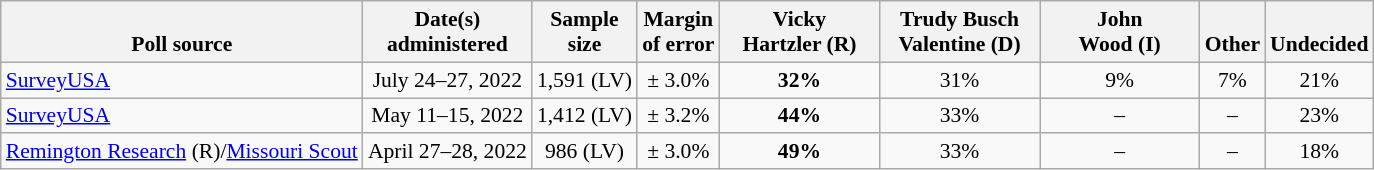<table class="wikitable" style="font-size:90%;text-align:center;">
<tr valign=bottom>
<th>Poll source</th>
<th>Date(s)<br>administered</th>
<th>Sample<br>size</th>
<th>Margin<br>of error</th>
<th style="width:100px;">Vicky<br>Hartzler (R)</th>
<th style="width:100px;">Trudy Busch<br>Valentine (D)</th>
<th style="width:100px;">John<br>Wood (I)</th>
<th>Other</th>
<th>Undecided</th>
</tr>
<tr>
<td style="text-align:left;"><a href='#'>SurveyUSA</a></td>
<td>July 24–27, 2022</td>
<td>1,591 (LV)</td>
<td>± 3.0%</td>
<td><strong>32%</strong></td>
<td>31%</td>
<td>9%</td>
<td>7%</td>
<td>21%</td>
</tr>
<tr>
<td style="text-align:left;"><a href='#'>SurveyUSA</a></td>
<td>May 11–15, 2022</td>
<td>1,412 (LV)</td>
<td>± 3.2%</td>
<td><strong>44%</strong></td>
<td>33%</td>
<td>–</td>
<td>–</td>
<td>23%</td>
</tr>
<tr>
<td style="text-align:left;"><a href='#'>Remington Research</a> (R)/<a href='#'>Missouri Scout</a></td>
<td>April 27–28, 2022</td>
<td>986 (LV)</td>
<td>± 3.0%</td>
<td><strong>49%</strong></td>
<td>33%</td>
<td>–</td>
<td>–</td>
<td>18%</td>
</tr>
</table>
